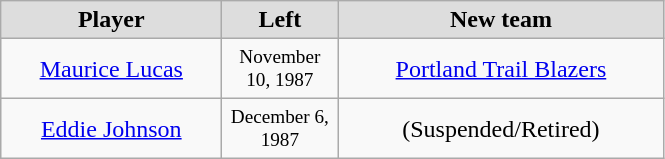<table class="wikitable" style="text-align: center">
<tr align="center"  bgcolor="#dddddd">
<td style="width:140px"><strong>Player</strong></td>
<td style="width:70px"><strong>Left</strong></td>
<td style="width:210px"><strong>New team</strong></td>
</tr>
<tr style="height:40px">
<td><a href='#'>Maurice Lucas</a></td>
<td style="font-size: 80%">November 10, 1987</td>
<td><a href='#'>Portland Trail Blazers</a></td>
</tr>
<tr style="height:40px">
<td><a href='#'>Eddie Johnson</a></td>
<td style="font-size: 80%">December 6, 1987</td>
<td> (Suspended/Retired)</td>
</tr>
</table>
